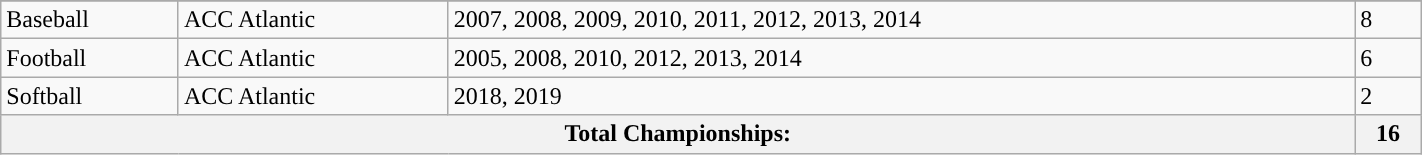<table cellpadding="1" style="width:75%;" class="wikitable" style="text-align:center;">
<tr>
</tr>
<tr>
<td>Baseball</td>
<td>ACC Atlantic</td>
<td>2007, 2008, 2009, 2010, 2011, 2012, 2013, 2014</td>
<td>8</td>
</tr>
<tr>
<td>Football</td>
<td>ACC Atlantic</td>
<td>2005, 2008, 2010, 2012, 2013, 2014</td>
<td>6</td>
</tr>
<tr>
<td>Softball</td>
<td>ACC Atlantic</td>
<td>2018, 2019</td>
<td>2</td>
</tr>
<tr class="sortbottom">
<th colspan="3;">Total Championships:</th>
<th colspan="3;">16</th>
</tr>
</table>
